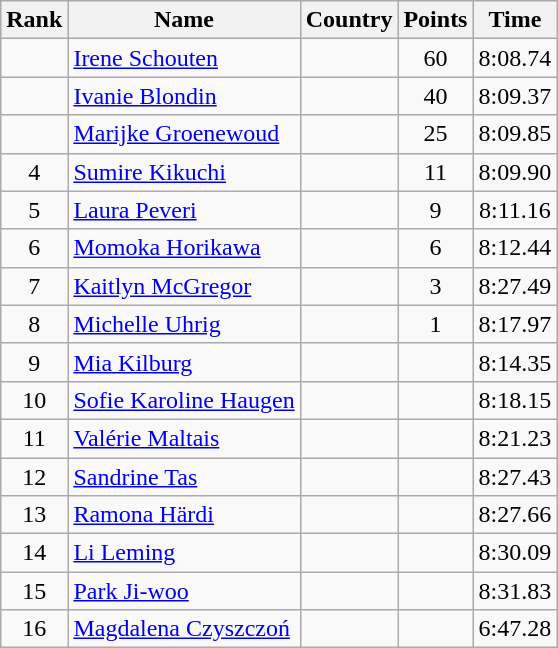<table class="wikitable sortable" style="text-align:center">
<tr>
<th>Rank</th>
<th>Name</th>
<th>Country</th>
<th>Points</th>
<th>Time</th>
</tr>
<tr>
<td></td>
<td align=left><a href='#'>Irene Schouten</a></td>
<td align=left></td>
<td>60</td>
<td>8:08.74</td>
</tr>
<tr>
<td></td>
<td align=left><a href='#'>Ivanie Blondin</a></td>
<td align=left></td>
<td>40</td>
<td>8:09.37</td>
</tr>
<tr>
<td></td>
<td align=left><a href='#'>Marijke Groenewoud</a></td>
<td align=left></td>
<td>25</td>
<td>8:09.85</td>
</tr>
<tr>
<td>4</td>
<td align=left><a href='#'>Sumire Kikuchi</a></td>
<td align=left></td>
<td>11</td>
<td>8:09.90</td>
</tr>
<tr>
<td>5</td>
<td align=left><a href='#'>Laura Peveri</a></td>
<td align=left></td>
<td>9</td>
<td>8:11.16</td>
</tr>
<tr>
<td>6</td>
<td align=left><a href='#'>Momoka Horikawa</a></td>
<td align=left></td>
<td>6</td>
<td>8:12.44</td>
</tr>
<tr>
<td>7</td>
<td align=left><a href='#'>Kaitlyn McGregor</a></td>
<td align=left></td>
<td>3</td>
<td>8:27.49</td>
</tr>
<tr>
<td>8</td>
<td align=left><a href='#'>Michelle Uhrig</a></td>
<td align=left></td>
<td>1</td>
<td>8:17.97</td>
</tr>
<tr>
<td>9</td>
<td align=left><a href='#'>Mia Kilburg</a></td>
<td align=left></td>
<td></td>
<td>8:14.35</td>
</tr>
<tr>
<td>10</td>
<td align=left><a href='#'>Sofie Karoline Haugen</a></td>
<td align=left></td>
<td></td>
<td>8:18.15</td>
</tr>
<tr>
<td>11</td>
<td align=left><a href='#'>Valérie Maltais</a></td>
<td align=left></td>
<td></td>
<td>8:21.23</td>
</tr>
<tr>
<td>12</td>
<td align=left><a href='#'>Sandrine Tas</a></td>
<td align=left></td>
<td></td>
<td>8:27.43</td>
</tr>
<tr>
<td>13</td>
<td align=left><a href='#'>Ramona Härdi</a></td>
<td align=left></td>
<td></td>
<td>8:27.66</td>
</tr>
<tr>
<td>14</td>
<td align=left><a href='#'>Li Leming</a></td>
<td align=left></td>
<td></td>
<td>8:30.09</td>
</tr>
<tr>
<td>15</td>
<td align=left><a href='#'>Park Ji-woo</a></td>
<td align=left></td>
<td></td>
<td>8:31.83</td>
</tr>
<tr>
<td>16</td>
<td align=left><a href='#'>Magdalena Czyszczoń</a></td>
<td align=left></td>
<td></td>
<td>6:47.28</td>
</tr>
</table>
